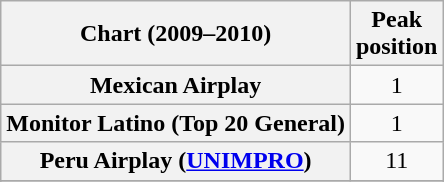<table class="wikitable sortable plainrowheaders" style="text-align:center">
<tr>
<th scope="col">Chart (2009–2010)</th>
<th scope="col">Peak<br>position</th>
</tr>
<tr>
<th scope="row">Mexican Airplay</th>
<td>1</td>
</tr>
<tr>
<th scope="row">Monitor Latino (Top 20 General)</th>
<td>1</td>
</tr>
<tr>
<th scope="row">Peru Airplay (<a href='#'>UNIMPRO</a>)</th>
<td>11</td>
</tr>
<tr>
</tr>
<tr>
</tr>
<tr>
</tr>
<tr>
</tr>
</table>
